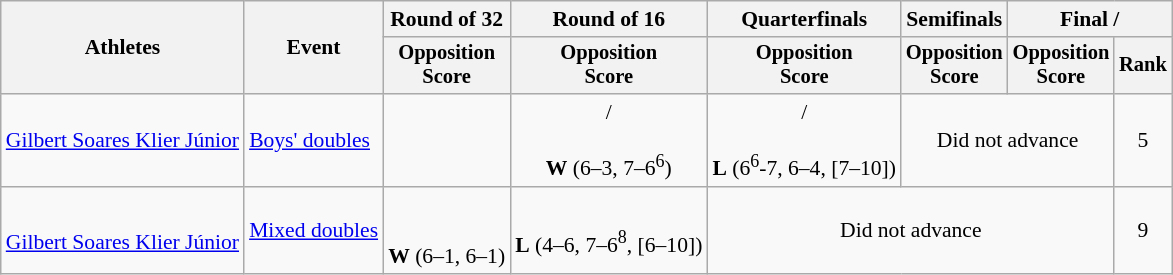<table class=wikitable style="font-size:90%">
<tr>
<th rowspan=2>Athletes</th>
<th rowspan=2>Event</th>
<th>Round of 32</th>
<th>Round of 16</th>
<th>Quarterfinals</th>
<th>Semifinals</th>
<th colspan=2>Final / </th>
</tr>
<tr style="font-size:95%">
<th>Opposition<br>Score</th>
<th>Opposition<br>Score</th>
<th>Opposition<br>Score</th>
<th>Opposition<br>Score</th>
<th>Opposition<br>Score</th>
<th>Rank</th>
</tr>
<tr align=center>
<td align=left><a href='#'>Gilbert Soares Klier Júnior</a><br></td>
<td align=left><a href='#'>Boys' doubles</a></td>
<td></td>
<td> /<br><br><strong>W</strong> (6–3, 7–6<sup>6</sup>)</td>
<td> /<br><br><strong>L</strong> (6<sup>6</sup>-7, 6–4, [7–10])</td>
<td colspan=2>Did not advance</td>
<td>5</td>
</tr>
<tr align=center>
<td align=left><br><a href='#'>Gilbert Soares Klier Júnior</a></td>
<td align=left><a href='#'>Mixed doubles</a></td>
<td><br><br><strong>W</strong> (6–1, 6–1)</td>
<td><br><strong>L</strong> (4–6, 7–6<sup>8</sup>, [6–10])</td>
<td colspan=3>Did not advance</td>
<td>9</td>
</tr>
</table>
